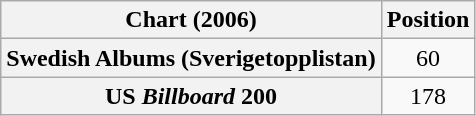<table class="wikitable sortable plainrowheaders" style="text-align:center">
<tr>
<th scope="col">Chart (2006)</th>
<th scope="col">Position</th>
</tr>
<tr>
<th scope="row">Swedish Albums (Sverigetopplistan)</th>
<td>60</td>
</tr>
<tr>
<th scope="row">US <em>Billboard</em> 200</th>
<td>178</td>
</tr>
</table>
